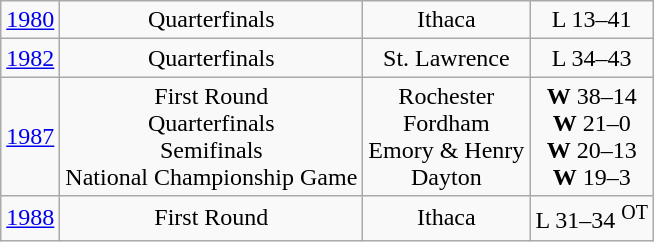<table class="wikitable">
<tr align="center">
<td><a href='#'>1980</a></td>
<td>Quarterfinals</td>
<td>Ithaca</td>
<td>L 13–41</td>
</tr>
<tr align="center">
<td><a href='#'>1982</a></td>
<td>Quarterfinals</td>
<td>St. Lawrence</td>
<td>L 34–43</td>
</tr>
<tr align="center">
<td><a href='#'>1987</a></td>
<td>First Round<br>Quarterfinals<br>Semifinals<br>National Championship Game</td>
<td>Rochester<br>Fordham<br>Emory & Henry<br>Dayton</td>
<td><strong>W</strong> 38–14<br><strong>W</strong> 21–0<br><strong>W</strong> 20–13<br><strong>W</strong> 19–3</td>
</tr>
<tr align="center">
<td><a href='#'>1988</a></td>
<td>First Round</td>
<td>Ithaca</td>
<td>L 31–34 <sup>OT</sup></td>
</tr>
</table>
